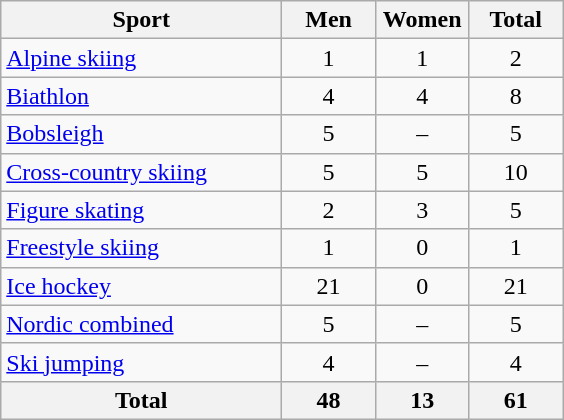<table class="wikitable sortable" style="text-align:center;">
<tr>
<th width=180>Sport</th>
<th width=55>Men</th>
<th width=55>Women</th>
<th width=55>Total</th>
</tr>
<tr>
<td align=left><a href='#'>Alpine skiing</a></td>
<td>1</td>
<td>1</td>
<td>2</td>
</tr>
<tr>
<td align=left><a href='#'>Biathlon</a></td>
<td>4</td>
<td>4</td>
<td>8</td>
</tr>
<tr>
<td align=left><a href='#'>Bobsleigh</a></td>
<td>5</td>
<td>–</td>
<td>5</td>
</tr>
<tr>
<td align=left><a href='#'>Cross-country skiing</a></td>
<td>5</td>
<td>5</td>
<td>10</td>
</tr>
<tr>
<td align=left><a href='#'>Figure skating</a></td>
<td>2</td>
<td>3</td>
<td>5</td>
</tr>
<tr>
<td align=left><a href='#'>Freestyle skiing</a></td>
<td>1</td>
<td>0</td>
<td>1</td>
</tr>
<tr>
<td align=left><a href='#'>Ice hockey</a></td>
<td>21</td>
<td>0</td>
<td>21</td>
</tr>
<tr>
<td align=left><a href='#'>Nordic combined</a></td>
<td>5</td>
<td>–</td>
<td>5</td>
</tr>
<tr>
<td align=left><a href='#'>Ski jumping</a></td>
<td>4</td>
<td>–</td>
<td>4</td>
</tr>
<tr>
<th>Total</th>
<th>48</th>
<th>13</th>
<th>61</th>
</tr>
</table>
